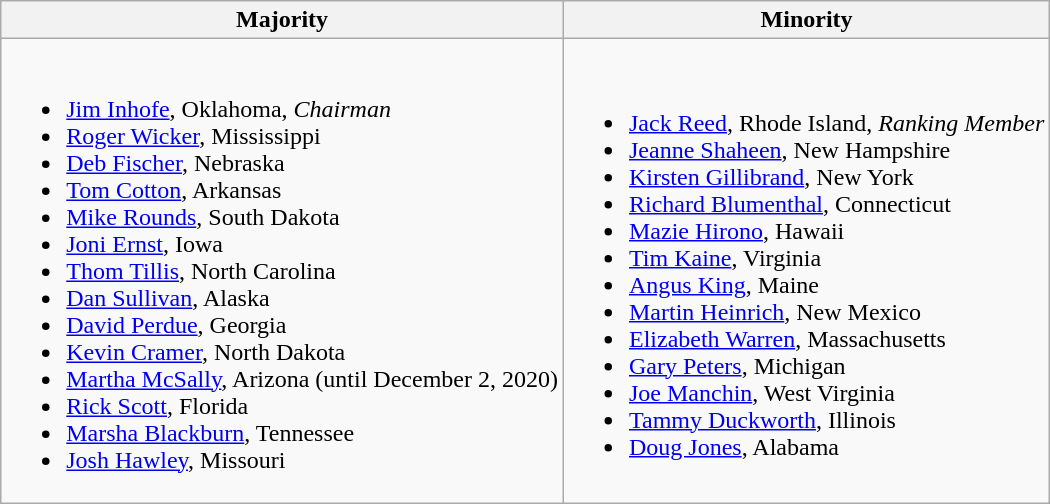<table class=wikitable>
<tr>
<th>Majority</th>
<th>Minority</th>
</tr>
<tr>
<td><br><ul><li><a href='#'>Jim Inhofe</a>, Oklahoma, <em>Chairman</em></li><li><a href='#'>Roger Wicker</a>, Mississippi</li><li><a href='#'>Deb Fischer</a>, Nebraska</li><li><a href='#'>Tom Cotton</a>, Arkansas</li><li><a href='#'>Mike Rounds</a>, South Dakota</li><li><a href='#'>Joni Ernst</a>, Iowa</li><li><a href='#'>Thom Tillis</a>, North Carolina</li><li><a href='#'>Dan Sullivan</a>, Alaska</li><li><a href='#'>David Perdue</a>, Georgia</li><li><a href='#'>Kevin Cramer</a>, North Dakota</li><li><a href='#'>Martha McSally</a>, Arizona (until December 2, 2020)</li><li><a href='#'>Rick Scott</a>, Florida</li><li><a href='#'>Marsha Blackburn</a>, Tennessee</li><li><a href='#'>Josh Hawley</a>, Missouri</li></ul></td>
<td><br><ul><li><a href='#'>Jack Reed</a>, Rhode Island, <em>Ranking Member</em></li><li><a href='#'>Jeanne Shaheen</a>, New Hampshire</li><li><a href='#'>Kirsten Gillibrand</a>, New York</li><li><a href='#'>Richard Blumenthal</a>, Connecticut</li><li><a href='#'>Mazie Hirono</a>, Hawaii</li><li><a href='#'>Tim Kaine</a>, Virginia</li><li><span><a href='#'>Angus King</a>, Maine</span></li><li><a href='#'>Martin Heinrich</a>, New Mexico</li><li><a href='#'>Elizabeth Warren</a>, Massachusetts</li><li><a href='#'>Gary Peters</a>, Michigan</li><li><a href='#'>Joe Manchin</a>, West Virginia</li><li><a href='#'>Tammy Duckworth</a>, Illinois</li><li><a href='#'>Doug Jones</a>, Alabama</li></ul></td>
</tr>
</table>
